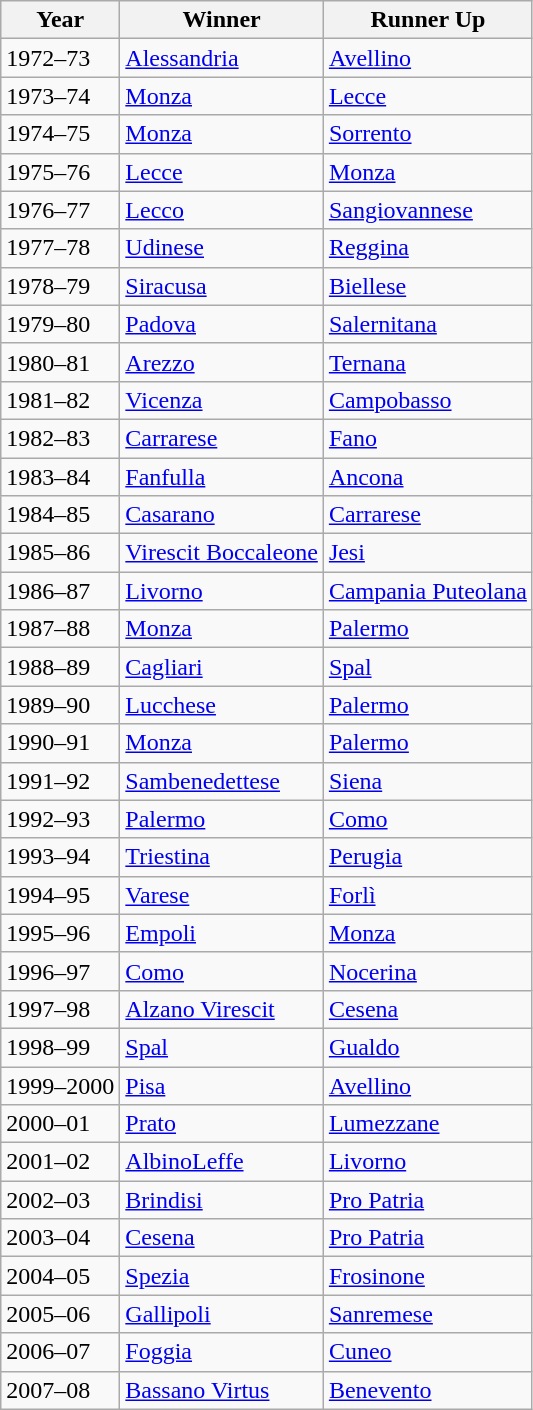<table class="wikitable">
<tr>
<th>Year</th>
<th>Winner</th>
<th>Runner Up</th>
</tr>
<tr>
<td>1972–73</td>
<td><a href='#'>Alessandria</a></td>
<td><a href='#'>Avellino</a></td>
</tr>
<tr>
<td>1973–74</td>
<td><a href='#'>Monza</a></td>
<td><a href='#'>Lecce</a></td>
</tr>
<tr>
<td>1974–75</td>
<td><a href='#'>Monza</a></td>
<td><a href='#'>Sorrento</a></td>
</tr>
<tr>
<td>1975–76</td>
<td><a href='#'>Lecce</a></td>
<td><a href='#'>Monza</a></td>
</tr>
<tr>
<td>1976–77</td>
<td><a href='#'>Lecco</a></td>
<td><a href='#'>Sangiovannese</a></td>
</tr>
<tr>
<td>1977–78</td>
<td><a href='#'>Udinese</a></td>
<td><a href='#'>Reggina</a></td>
</tr>
<tr>
<td>1978–79</td>
<td><a href='#'>Siracusa</a></td>
<td><a href='#'>Biellese</a></td>
</tr>
<tr>
<td>1979–80</td>
<td><a href='#'>Padova</a></td>
<td><a href='#'>Salernitana</a></td>
</tr>
<tr>
<td>1980–81</td>
<td><a href='#'>Arezzo</a></td>
<td><a href='#'>Ternana</a></td>
</tr>
<tr>
<td>1981–82</td>
<td><a href='#'>Vicenza</a></td>
<td><a href='#'>Campobasso</a></td>
</tr>
<tr>
<td>1982–83</td>
<td><a href='#'>Carrarese</a></td>
<td><a href='#'>Fano</a></td>
</tr>
<tr>
<td>1983–84</td>
<td><a href='#'>Fanfulla</a></td>
<td><a href='#'>Ancona</a></td>
</tr>
<tr>
<td>1984–85</td>
<td><a href='#'>Casarano</a></td>
<td><a href='#'>Carrarese</a></td>
</tr>
<tr>
<td>1985–86</td>
<td><a href='#'>Virescit Boccaleone</a></td>
<td><a href='#'>Jesi</a></td>
</tr>
<tr>
<td>1986–87</td>
<td><a href='#'>Livorno</a></td>
<td><a href='#'>Campania Puteolana</a></td>
</tr>
<tr>
<td>1987–88</td>
<td><a href='#'>Monza</a></td>
<td><a href='#'>Palermo</a></td>
</tr>
<tr>
<td>1988–89</td>
<td><a href='#'>Cagliari</a></td>
<td><a href='#'>Spal</a></td>
</tr>
<tr>
<td>1989–90</td>
<td><a href='#'>Lucchese</a></td>
<td><a href='#'>Palermo</a></td>
</tr>
<tr>
<td>1990–91</td>
<td><a href='#'>Monza</a></td>
<td><a href='#'>Palermo</a></td>
</tr>
<tr>
<td>1991–92</td>
<td><a href='#'>Sambenedettese</a></td>
<td><a href='#'>Siena</a></td>
</tr>
<tr>
<td>1992–93</td>
<td><a href='#'>Palermo</a></td>
<td><a href='#'>Como</a></td>
</tr>
<tr>
<td>1993–94</td>
<td><a href='#'>Triestina</a></td>
<td><a href='#'>Perugia</a></td>
</tr>
<tr>
<td>1994–95</td>
<td><a href='#'>Varese</a></td>
<td><a href='#'>Forlì</a></td>
</tr>
<tr>
<td>1995–96</td>
<td><a href='#'>Empoli</a></td>
<td><a href='#'>Monza</a></td>
</tr>
<tr>
<td>1996–97</td>
<td><a href='#'>Como</a></td>
<td><a href='#'>Nocerina</a></td>
</tr>
<tr>
<td>1997–98</td>
<td><a href='#'>Alzano Virescit</a></td>
<td><a href='#'>Cesena</a></td>
</tr>
<tr>
<td>1998–99</td>
<td><a href='#'>Spal</a></td>
<td><a href='#'>Gualdo</a></td>
</tr>
<tr>
<td>1999–2000</td>
<td><a href='#'>Pisa</a></td>
<td><a href='#'>Avellino</a></td>
</tr>
<tr>
<td>2000–01</td>
<td><a href='#'>Prato</a></td>
<td><a href='#'>Lumezzane</a></td>
</tr>
<tr>
<td>2001–02</td>
<td><a href='#'>AlbinoLeffe</a></td>
<td><a href='#'>Livorno</a></td>
</tr>
<tr>
<td>2002–03</td>
<td><a href='#'>Brindisi</a></td>
<td><a href='#'>Pro Patria</a></td>
</tr>
<tr>
<td>2003–04</td>
<td><a href='#'>Cesena</a></td>
<td><a href='#'>Pro Patria</a></td>
</tr>
<tr>
<td>2004–05</td>
<td><a href='#'>Spezia</a></td>
<td><a href='#'>Frosinone</a></td>
</tr>
<tr>
<td>2005–06</td>
<td><a href='#'>Gallipoli</a></td>
<td><a href='#'>Sanremese</a></td>
</tr>
<tr>
<td>2006–07</td>
<td><a href='#'>Foggia</a></td>
<td><a href='#'>Cuneo</a></td>
</tr>
<tr>
<td>2007–08</td>
<td><a href='#'>Bassano Virtus</a></td>
<td><a href='#'>Benevento</a></td>
</tr>
</table>
